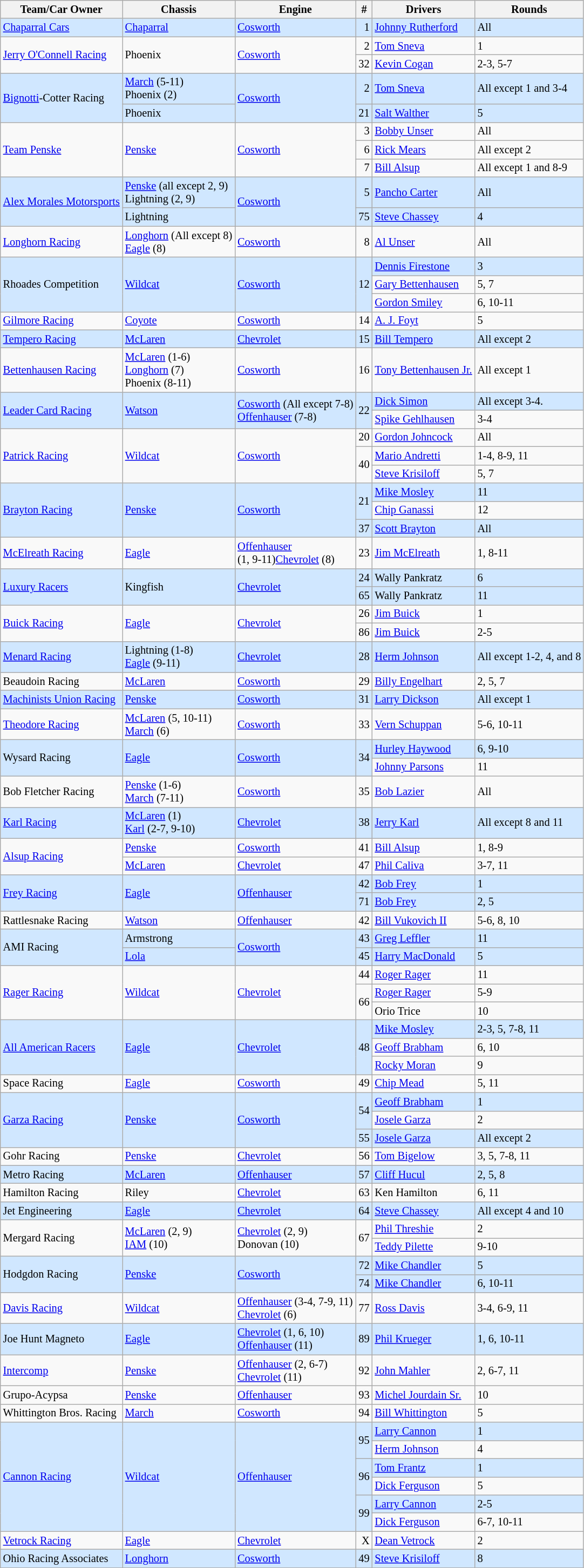<table class="wikitable" style="font-size: 85%;">
<tr>
<th>Team/Car Owner</th>
<th>Chassis</th>
<th>Engine</th>
<th>#</th>
<th>Drivers</th>
<th>Rounds</th>
</tr>
<tr style="background:#D0E7FF;">
<td rowspan=1> <a href='#'>Chaparral Cars</a></td>
<td rowspan=1><a href='#'>Chaparral</a></td>
<td rowspan=1><a href='#'>Cosworth</a></td>
<td align="right">1</td>
<td> <a href='#'>Johnny Rutherford</a></td>
<td>All</td>
</tr>
<tr>
<td rowspan=2> <a href='#'>Jerry O'Connell Racing</a></td>
<td rowspan=2>Phoenix</td>
<td rowspan=2><a href='#'>Cosworth</a></td>
<td align="right">2</td>
<td> <a href='#'>Tom Sneva</a></td>
<td>1</td>
</tr>
<tr>
<td align="right">32</td>
<td> <a href='#'>Kevin Cogan</a></td>
<td>2-3, 5-7</td>
</tr>
<tr style="background:#D0E7FF;">
<td rowspan=2> <a href='#'>Bignotti</a>-Cotter Racing</td>
<td><a href='#'>March</a> (5-11)<br>Phoenix (2)</td>
<td rowspan=2><a href='#'>Cosworth</a></td>
<td align="right">2</td>
<td> <a href='#'>Tom Sneva</a></td>
<td>All except 1 and 3-4</td>
</tr>
<tr style="background:#D0E7FF;">
<td>Phoenix</td>
<td align="right">21</td>
<td> <a href='#'>Salt Walther</a></td>
<td>5</td>
</tr>
<tr>
<td rowspan=3> <a href='#'>Team Penske</a></td>
<td rowspan=3><a href='#'>Penske</a></td>
<td rowspan=3><a href='#'>Cosworth</a></td>
<td align="right">3</td>
<td> <a href='#'>Bobby Unser</a></td>
<td>All</td>
</tr>
<tr>
<td align="right">6</td>
<td> <a href='#'>Rick Mears</a></td>
<td>All except 2</td>
</tr>
<tr>
<td align="right">7</td>
<td> <a href='#'>Bill Alsup</a></td>
<td>All except 1 and 8-9</td>
</tr>
<tr style="background:#D0E7FF;">
<td rowspan=2> <a href='#'>Alex Morales Motorsports</a></td>
<td><a href='#'>Penske</a> (all except 2, 9)<br>Lightning (2, 9)</td>
<td rowspan=2><a href='#'>Cosworth</a></td>
<td align="right">5</td>
<td> <a href='#'>Pancho Carter</a></td>
<td>All</td>
</tr>
<tr style="background:#D0E7FF;">
<td>Lightning</td>
<td align="right">75</td>
<td> <a href='#'>Steve Chassey</a></td>
<td>4</td>
</tr>
<tr>
<td rowspan=1> <a href='#'>Longhorn Racing</a></td>
<td rowspan=1><a href='#'>Longhorn</a> (All except 8)<br><a href='#'>Eagle</a> (8)</td>
<td rowspan=1><a href='#'>Cosworth</a></td>
<td align="right">8</td>
<td> <a href='#'>Al Unser</a></td>
<td>All</td>
</tr>
<tr style="background:#D0E7FF;">
<td rowspan="3"> Rhoades Competition</td>
<td rowspan="3"><a href='#'>Wildcat</a></td>
<td rowspan="3"><a href='#'>Cosworth</a></td>
<td rowspan="3" align="right">12</td>
<td> <a href='#'>Dennis Firestone</a></td>
<td>3</td>
</tr>
<tr>
<td> <a href='#'>Gary Bettenhausen</a></td>
<td>5, 7</td>
</tr>
<tr>
<td> <a href='#'>Gordon Smiley</a></td>
<td>6, 10-11</td>
</tr>
<tr>
<td rowspan="1"> <a href='#'>Gilmore Racing</a></td>
<td rowspan="1"><a href='#'>Coyote</a></td>
<td rowspan="1"><a href='#'>Cosworth</a></td>
<td align="right">14</td>
<td> <a href='#'>A. J. Foyt</a></td>
<td>5</td>
</tr>
<tr style="background:#D0E7FF;">
<td rowspan="1"> <a href='#'>Tempero Racing</a></td>
<td rowspan="1"><a href='#'>McLaren</a></td>
<td rowspan="1"><a href='#'>Chevrolet</a></td>
<td align="right">15</td>
<td> <a href='#'>Bill Tempero</a></td>
<td>All except 2</td>
</tr>
<tr>
<td rowspan="1"> <a href='#'>Bettenhausen Racing</a></td>
<td rowspan="1"><a href='#'>McLaren</a> (1-6)<br><a href='#'>Longhorn</a> (7)<br>Phoenix (8-11)</td>
<td rowspan="1"><a href='#'>Cosworth</a></td>
<td align="right">16</td>
<td> <a href='#'>Tony Bettenhausen Jr.</a></td>
<td>All except 1</td>
</tr>
<tr style="background:#D0E7FF;">
<td rowspan="2"> <a href='#'>Leader Card Racing</a></td>
<td rowspan="2"><a href='#'>Watson</a></td>
<td rowspan="2"><a href='#'>Cosworth</a> (All except 7-8)<br><a href='#'>Offenhauser</a> (7-8)</td>
<td rowspan="2" align="right">22</td>
<td> <a href='#'>Dick Simon</a></td>
<td>All except 3-4.</td>
</tr>
<tr>
<td> <a href='#'>Spike Gehlhausen</a></td>
<td>3-4</td>
</tr>
<tr>
<td rowspan="3"> <a href='#'>Patrick Racing</a></td>
<td rowspan="3"><a href='#'>Wildcat</a></td>
<td rowspan="3"><a href='#'>Cosworth</a></td>
<td align="right">20</td>
<td> <a href='#'>Gordon Johncock</a></td>
<td>All</td>
</tr>
<tr>
<td rowspan="2" align="right">40</td>
<td> <a href='#'>Mario Andretti</a></td>
<td>1-4, 8-9, 11</td>
</tr>
<tr>
<td> <a href='#'>Steve Krisiloff</a></td>
<td>5, 7</td>
</tr>
<tr style="background:#D0E7FF;">
<td rowspan="3"> <a href='#'>Brayton Racing</a></td>
<td rowspan="3"><a href='#'>Penske</a></td>
<td rowspan="3"><a href='#'>Cosworth</a></td>
<td rowspan="2" align="right">21</td>
<td> <a href='#'>Mike Mosley</a></td>
<td>11</td>
</tr>
<tr>
<td> <a href='#'>Chip Ganassi</a></td>
<td>12</td>
</tr>
<tr style="background:#D0E7FF;">
<td align="right">37</td>
<td> <a href='#'>Scott Brayton</a></td>
<td>All</td>
</tr>
<tr>
<td rowspan="1"> <a href='#'>McElreath Racing</a></td>
<td rowspan="1"><a href='#'>Eagle</a></td>
<td rowspan="1"><a href='#'>Offenhauser</a><br>(1, 9-11)<a href='#'>Chevrolet</a> (8)</td>
<td align="right">23</td>
<td> <a href='#'>Jim McElreath</a></td>
<td>1, 8-11</td>
</tr>
<tr style="background:#D0E7FF;">
<td rowspan="2"> <a href='#'>Luxury Racers</a></td>
<td rowspan="2">Kingfish</td>
<td rowspan="2"><a href='#'>Chevrolet</a></td>
<td align="right">24</td>
<td> Wally Pankratz</td>
<td>6</td>
</tr>
<tr style="background:#D0E7FF;">
<td align="right">65</td>
<td> Wally Pankratz</td>
<td>11</td>
</tr>
<tr>
<td rowspan="2"> <a href='#'>Buick Racing</a></td>
<td rowspan="2"><a href='#'>Eagle</a></td>
<td rowspan="2"><a href='#'>Chevrolet</a></td>
<td align="right">26</td>
<td> <a href='#'>Jim Buick</a></td>
<td>1</td>
</tr>
<tr>
<td align="right">86</td>
<td> <a href='#'>Jim Buick</a></td>
<td>2-5</td>
</tr>
<tr style="background:#D0E7FF;">
<td rowspan=1> <a href='#'>Menard Racing</a></td>
<td rowspan=1>Lightning (1-8)<br><a href='#'>Eagle</a> (9-11)</td>
<td rowspan=1><a href='#'>Chevrolet</a></td>
<td align="right">28</td>
<td> <a href='#'>Herm Johnson</a></td>
<td>All except 1-2, 4, and 8</td>
</tr>
<tr>
<td rowspan=1> Beaudoin Racing</td>
<td rowspan=1><a href='#'>McLaren</a></td>
<td rowspan=1><a href='#'>Cosworth</a></td>
<td align="right">29</td>
<td> <a href='#'>Billy Engelhart</a></td>
<td>2, 5, 7</td>
</tr>
<tr style="background:#D0E7FF;">
<td rowspan=1> <a href='#'>Machinists Union Racing</a></td>
<td rowspan=1><a href='#'>Penske</a></td>
<td rowspan=1><a href='#'>Cosworth</a></td>
<td align="right">31</td>
<td> <a href='#'>Larry Dickson</a></td>
<td>All except 1</td>
</tr>
<tr>
<td rowspan=1> <a href='#'>Theodore Racing</a></td>
<td rowspan=1><a href='#'>McLaren</a> (5, 10-11)<br><a href='#'>March</a> (6)</td>
<td rowspan=1><a href='#'>Cosworth</a></td>
<td align="right">33</td>
<td> <a href='#'>Vern Schuppan</a></td>
<td>5-6, 10-11</td>
</tr>
<tr style="background:#D0E7FF;">
<td rowspan="2"> Wysard Racing</td>
<td rowspan="2"><a href='#'>Eagle</a></td>
<td rowspan="2"><a href='#'>Cosworth</a></td>
<td rowspan="2" align="right">34</td>
<td> <a href='#'>Hurley Haywood</a></td>
<td>6, 9-10</td>
</tr>
<tr>
<td> <a href='#'>Johnny Parsons</a></td>
<td>11</td>
</tr>
<tr>
<td rowspan="1"> Bob Fletcher Racing</td>
<td rowspan="1"><a href='#'>Penske</a> (1-6)<br><a href='#'>March</a> (7-11)</td>
<td rowspan="1"><a href='#'>Cosworth</a></td>
<td align="right">35</td>
<td> <a href='#'>Bob Lazier</a></td>
<td>All</td>
</tr>
<tr style="background:#D0E7FF;">
<td rowspan="1"> <a href='#'>Karl Racing</a></td>
<td rowspan="1"><a href='#'>McLaren</a> (1)<br><a href='#'>Karl</a> (2-7, 9-10)</td>
<td rowspan="1"><a href='#'>Chevrolet</a></td>
<td align="right">38</td>
<td> <a href='#'>Jerry Karl</a></td>
<td>All except 8 and 11</td>
</tr>
<tr>
<td rowspan="2"> <a href='#'>Alsup Racing</a></td>
<td><a href='#'>Penske</a></td>
<td><a href='#'>Cosworth</a></td>
<td align="right">41</td>
<td> <a href='#'>Bill Alsup</a></td>
<td>1, 8-9</td>
</tr>
<tr>
<td><a href='#'>McLaren</a></td>
<td><a href='#'>Chevrolet</a></td>
<td align="right">47</td>
<td> <a href='#'>Phil Caliva</a></td>
<td>3-7, 11</td>
</tr>
<tr style="background:#D0E7FF;">
<td rowspan="2"> <a href='#'>Frey Racing</a></td>
<td rowspan="2"><a href='#'>Eagle</a></td>
<td rowspan="2"><a href='#'>Offenhauser</a></td>
<td align="right">42</td>
<td> <a href='#'>Bob Frey</a></td>
<td>1</td>
</tr>
<tr style="background:#D0E7FF;">
<td align="right">71</td>
<td> <a href='#'>Bob Frey</a></td>
<td>2, 5</td>
</tr>
<tr>
<td rowspan="1"> Rattlesnake Racing</td>
<td rowspan="1"><a href='#'>Watson</a></td>
<td rowspan="1"><a href='#'>Offenhauser</a></td>
<td align="right">42</td>
<td> <a href='#'>Bill Vukovich II</a></td>
<td>5-6, 8, 10</td>
</tr>
<tr style="background:#D0E7FF;">
<td rowspan="2"> AMI Racing</td>
<td>Armstrong</td>
<td rowspan="2"><a href='#'>Cosworth</a></td>
<td align="right">43</td>
<td> <a href='#'>Greg Leffler</a></td>
<td>11</td>
</tr>
<tr style="background:#D0E7FF;">
<td><a href='#'>Lola</a></td>
<td align="right">45</td>
<td> <a href='#'>Harry MacDonald</a></td>
<td>5</td>
</tr>
<tr>
<td rowspan="3"> <a href='#'>Rager Racing</a></td>
<td rowspan="3"><a href='#'>Wildcat</a></td>
<td rowspan="3"><a href='#'>Chevrolet</a></td>
<td align="right">44</td>
<td> <a href='#'>Roger Rager</a></td>
<td>11</td>
</tr>
<tr>
<td rowspan="2" align="right">66</td>
<td> <a href='#'>Roger Rager</a></td>
<td>5-9</td>
</tr>
<tr>
<td> Orio Trice</td>
<td>10</td>
</tr>
<tr style="background:#D0E7FF;">
<td rowspan="3"> <a href='#'>All American Racers</a></td>
<td rowspan="3"><a href='#'>Eagle</a></td>
<td rowspan="3"><a href='#'>Chevrolet</a></td>
<td rowspan="3" align="right">48</td>
<td> <a href='#'>Mike Mosley</a></td>
<td>2-3, 5, 7-8, 11</td>
</tr>
<tr>
<td> <a href='#'>Geoff Brabham</a></td>
<td>6, 10</td>
</tr>
<tr>
<td> <a href='#'>Rocky Moran</a></td>
<td>9</td>
</tr>
<tr>
<td rowspan="1"> Space Racing</td>
<td rowspan="1"><a href='#'>Eagle</a></td>
<td rowspan="1"><a href='#'>Cosworth</a></td>
<td align="right">49</td>
<td> <a href='#'>Chip Mead</a></td>
<td>5, 11</td>
</tr>
<tr style="background:#D0E7FF;">
<td rowspan="3"> <a href='#'>Garza Racing</a></td>
<td rowspan="3"><a href='#'>Penske</a></td>
<td rowspan="3"><a href='#'>Cosworth</a></td>
<td rowspan="2" align="right">54</td>
<td> <a href='#'>Geoff Brabham</a></td>
<td>1</td>
</tr>
<tr>
<td> <a href='#'>Josele Garza</a></td>
<td>2</td>
</tr>
<tr style="background:#D0E7FF;">
<td align="right">55</td>
<td> <a href='#'>Josele Garza</a></td>
<td>All except 2</td>
</tr>
<tr>
<td> Gohr Racing</td>
<td rowspan="1"><a href='#'>Penske</a></td>
<td rowspan="1"><a href='#'>Chevrolet</a></td>
<td align="right">56</td>
<td> <a href='#'>Tom Bigelow</a></td>
<td>3, 5, 7-8, 11</td>
</tr>
<tr style="background:#D0E7FF;">
<td> Metro Racing</td>
<td rowspan="1"><a href='#'>McLaren</a></td>
<td rowspan="1"><a href='#'>Offenhauser</a></td>
<td align="right">57</td>
<td> <a href='#'>Cliff Hucul</a></td>
<td>2, 5, 8</td>
</tr>
<tr>
<td> Hamilton Racing</td>
<td rowspan="1">Riley</td>
<td rowspan="1"><a href='#'>Chevrolet</a></td>
<td align="right">63</td>
<td> Ken Hamilton</td>
<td>6, 11</td>
</tr>
<tr style="background:#D0E7FF;">
<td> Jet Engineering</td>
<td rowspan="1"><a href='#'>Eagle</a></td>
<td rowspan="1"><a href='#'>Chevrolet</a></td>
<td align="right">64</td>
<td> <a href='#'>Steve Chassey</a></td>
<td>All except 4 and 10</td>
</tr>
<tr>
<td rowspan="2"> Mergard Racing</td>
<td rowspan="2"><a href='#'>McLaren</a> (2, 9)<br><a href='#'>IAM</a> (10)</td>
<td rowspan="2"><a href='#'>Chevrolet</a> (2, 9)<br>Donovan (10)</td>
<td rowspan="2">67</td>
<td> <a href='#'>Phil Threshie</a></td>
<td>2</td>
</tr>
<tr>
<td> <a href='#'>Teddy Pilette</a></td>
<td>9-10</td>
</tr>
<tr style="background:#D0E7FF;">
<td rowspan="2"> Hodgdon Racing</td>
<td rowspan="2"><a href='#'>Penske</a></td>
<td rowspan="2"><a href='#'>Cosworth</a></td>
<td align="right">72</td>
<td> <a href='#'>Mike Chandler</a></td>
<td>5</td>
</tr>
<tr style="background:#D0E7FF;">
<td align="right">74</td>
<td> <a href='#'>Mike Chandler</a></td>
<td>6, 10-11</td>
</tr>
<tr>
<td> <a href='#'>Davis Racing</a></td>
<td rowspan="1"><a href='#'>Wildcat</a></td>
<td rowspan="1"><a href='#'>Offenhauser</a> (3-4, 7-9, 11)<br><a href='#'>Chevrolet</a> (6)</td>
<td align="right">77</td>
<td> <a href='#'>Ross Davis</a></td>
<td>3-4, 6-9, 11</td>
</tr>
<tr style="background:#D0E7FF;">
<td> Joe Hunt Magneto</td>
<td rowspan="1"><a href='#'>Eagle</a></td>
<td rowspan="1"><a href='#'>Chevrolet</a> (1, 6, 10)<br><a href='#'>Offenhauser</a> (11)</td>
<td align="right">89</td>
<td> <a href='#'>Phil Krueger</a></td>
<td>1, 6, 10-11</td>
</tr>
<tr>
<td> <a href='#'>Intercomp</a></td>
<td rowspan="1"><a href='#'>Penske</a></td>
<td rowspan="1"><a href='#'>Offenhauser</a> (2, 6-7)<br><a href='#'>Chevrolet</a> (11)</td>
<td align="right">92</td>
<td> <a href='#'>John Mahler</a></td>
<td>2, 6-7, 11</td>
</tr>
<tr>
<td> Grupo-Acypsa</td>
<td><a href='#'>Penske</a></td>
<td><a href='#'>Offenhauser</a></td>
<td>93</td>
<td> <a href='#'>Michel Jourdain Sr.</a></td>
<td>10</td>
</tr>
<tr>
<td> Whittington Bros. Racing</td>
<td rowspan="1"><a href='#'>March</a></td>
<td rowspan="1"><a href='#'>Cosworth</a></td>
<td align="right">94</td>
<td> <a href='#'>Bill Whittington</a></td>
<td>5</td>
</tr>
<tr style="background:#D0E7FF;">
<td rowspan="6"> <a href='#'>Cannon Racing</a></td>
<td rowspan="6"><a href='#'>Wildcat</a></td>
<td rowspan="6"><a href='#'>Offenhauser</a></td>
<td rowspan="2" align="right">95</td>
<td> <a href='#'>Larry Cannon</a></td>
<td>1</td>
</tr>
<tr>
<td> <a href='#'>Herm Johnson</a></td>
<td>4</td>
</tr>
<tr style="background:#D0E7FF;">
<td rowspan="2" align="right">96</td>
<td> <a href='#'>Tom Frantz</a></td>
<td>1</td>
</tr>
<tr>
<td> <a href='#'>Dick Ferguson</a></td>
<td>5</td>
</tr>
<tr style="background:#D0E7FF;">
<td rowspan="2" align="right">99</td>
<td> <a href='#'>Larry Cannon</a></td>
<td>2-5</td>
</tr>
<tr>
<td> <a href='#'>Dick Ferguson</a></td>
<td>6-7, 10-11</td>
</tr>
<tr>
<td> <a href='#'>Vetrock Racing</a></td>
<td rowspan="1"><a href='#'>Eagle</a></td>
<td rowspan="1"><a href='#'>Chevrolet</a></td>
<td align="right">X</td>
<td> <a href='#'>Dean Vetrock</a></td>
<td>2</td>
</tr>
<tr style="background:#D0E7FF;">
<td> Ohio Racing Associates</td>
<td rowspan="1"><a href='#'>Longhorn</a></td>
<td rowspan="1"><a href='#'>Cosworth</a></td>
<td align="right">49</td>
<td> <a href='#'>Steve Krisiloff</a></td>
<td>8</td>
</tr>
</table>
